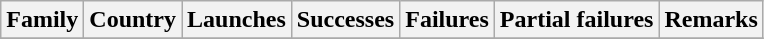<table class="wikitable sortable">
<tr>
<th>Family</th>
<th>Country</th>
<th>Launches</th>
<th>Successes</th>
<th>Failures</th>
<th>Partial failures</th>
<th>Remarks</th>
</tr>
<tr>
</tr>
</table>
